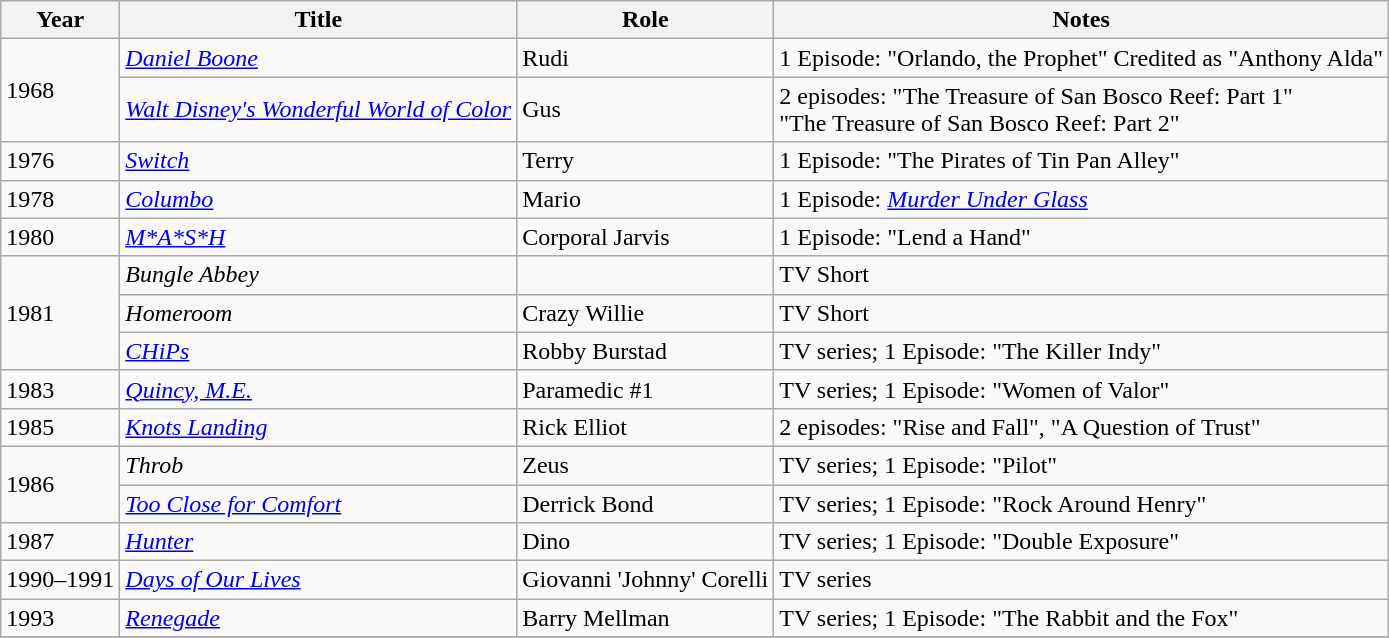<table class="wikitable sortable">
<tr>
<th>Year</th>
<th>Title</th>
<th>Role</th>
<th>Notes</th>
</tr>
<tr>
<td rowspan="2">1968</td>
<td><em><a href='#'>Daniel Boone</a></em></td>
<td>Rudi</td>
<td>1 Episode: "Orlando, the Prophet" Credited as "Anthony Alda"</td>
</tr>
<tr>
<td><em><a href='#'>Walt Disney's Wonderful World of Color</a></em></td>
<td>Gus</td>
<td>2 episodes: "The Treasure of San Bosco Reef: Part 1" <br> "The Treasure of San Bosco Reef: Part 2"</td>
</tr>
<tr>
<td>1976</td>
<td><em><a href='#'>Switch</a></em></td>
<td>Terry</td>
<td>1 Episode: "The Pirates of Tin Pan Alley"</td>
</tr>
<tr>
<td>1978</td>
<td><em><a href='#'>Columbo</a></em></td>
<td>Mario</td>
<td>1 Episode: <em><a href='#'>Murder Under Glass</a></em></td>
</tr>
<tr>
<td>1980</td>
<td><em><a href='#'>M*A*S*H</a></em></td>
<td>Corporal Jarvis</td>
<td>1 Episode: "Lend a Hand"</td>
</tr>
<tr>
<td rowspan="3">1981</td>
<td><em>Bungle Abbey</em></td>
<td></td>
<td>TV Short</td>
</tr>
<tr>
<td><em>Homeroom</em></td>
<td>Crazy Willie</td>
<td>TV Short</td>
</tr>
<tr>
<td><em><a href='#'>CHiPs</a></em></td>
<td>Robby Burstad</td>
<td>TV series; 1 Episode: "The Killer Indy"</td>
</tr>
<tr>
<td>1983</td>
<td><em><a href='#'>Quincy, M.E.</a></em></td>
<td>Paramedic #1</td>
<td>TV series; 1 Episode: "Women of Valor"</td>
</tr>
<tr>
<td>1985</td>
<td><em><a href='#'>Knots Landing</a></em></td>
<td>Rick Elliot</td>
<td>2 episodes: "Rise and Fall", "A Question of Trust"</td>
</tr>
<tr>
<td rowspan="2">1986</td>
<td><em>Throb</em></td>
<td>Zeus</td>
<td>TV series; 1 Episode: "Pilot"</td>
</tr>
<tr>
<td><em><a href='#'>Too Close for Comfort</a></em></td>
<td>Derrick Bond</td>
<td>TV series; 1 Episode: "Rock Around Henry"</td>
</tr>
<tr>
<td>1987</td>
<td><em><a href='#'>Hunter</a></em></td>
<td>Dino</td>
<td>TV series; 1 Episode: "Double Exposure"</td>
</tr>
<tr>
<td>1990–1991</td>
<td><em><a href='#'>Days of Our Lives</a></em></td>
<td>Giovanni 'Johnny' Corelli</td>
<td>TV series</td>
</tr>
<tr>
<td>1993</td>
<td><em><a href='#'>Renegade</a></em></td>
<td>Barry Mellman</td>
<td>TV series; 1 Episode: "The Rabbit and the Fox"</td>
</tr>
<tr>
</tr>
</table>
